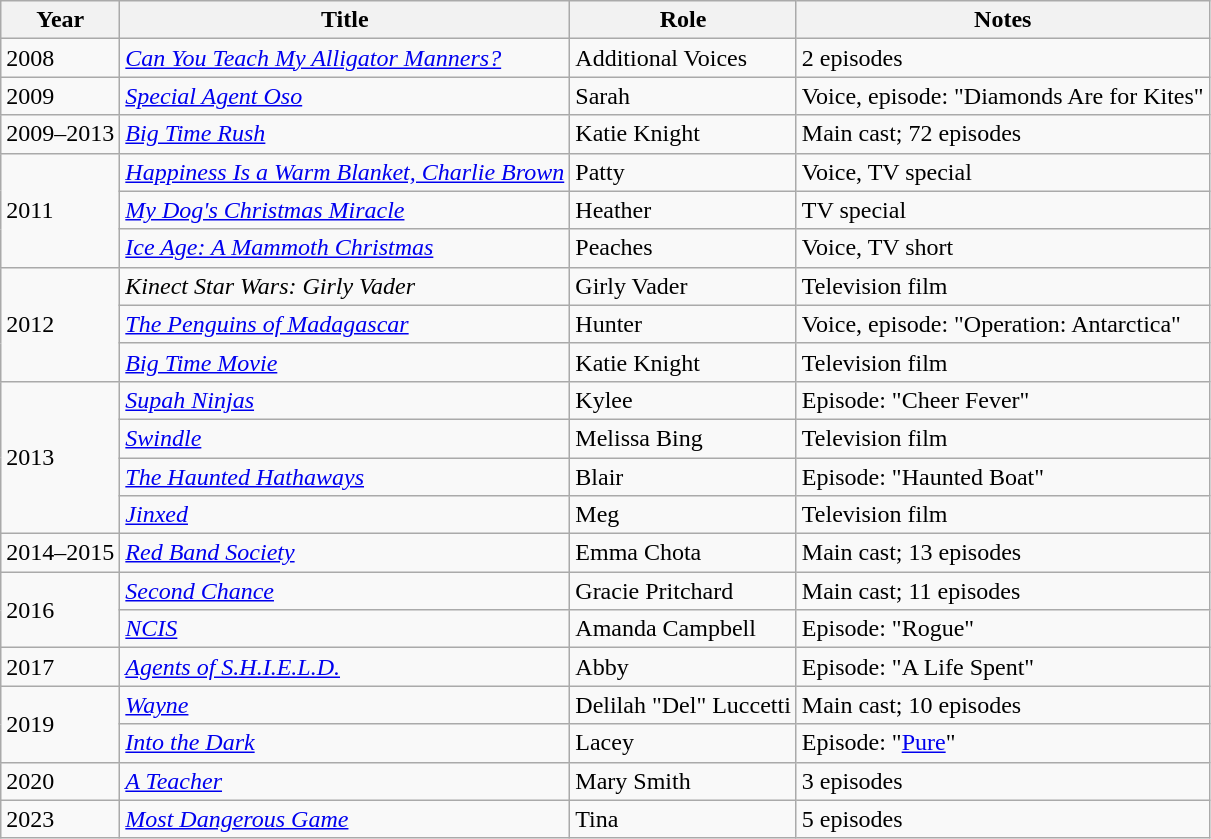<table class="wikitable">
<tr>
<th>Year</th>
<th>Title</th>
<th>Role</th>
<th>Notes</th>
</tr>
<tr>
<td>2008</td>
<td><em><a href='#'>Can You Teach My Alligator Manners?</a></em></td>
<td>Additional Voices</td>
<td>2 episodes</td>
</tr>
<tr>
<td>2009</td>
<td><em><a href='#'>Special Agent Oso</a></em></td>
<td>Sarah</td>
<td>Voice, episode: "Diamonds Are for Kites"</td>
</tr>
<tr>
<td>2009–2013</td>
<td><em><a href='#'>Big Time Rush</a></em></td>
<td>Katie Knight</td>
<td>Main cast; 72 episodes</td>
</tr>
<tr>
<td rowspan="3">2011</td>
<td><em><a href='#'>Happiness Is a Warm Blanket, Charlie Brown</a></em></td>
<td>Patty</td>
<td>Voice, TV special</td>
</tr>
<tr>
<td><em><a href='#'>My Dog's Christmas Miracle</a></em></td>
<td>Heather</td>
<td>TV special</td>
</tr>
<tr>
<td><em><a href='#'>Ice Age: A Mammoth Christmas</a></em></td>
<td>Peaches</td>
<td>Voice, TV short</td>
</tr>
<tr>
<td rowspan="3">2012</td>
<td><em>Kinect Star Wars: Girly Vader</em></td>
<td>Girly Vader</td>
<td>Television film</td>
</tr>
<tr>
<td><em><a href='#'>The Penguins of Madagascar</a></em></td>
<td>Hunter</td>
<td>Voice, episode: "Operation: Antarctica"</td>
</tr>
<tr>
<td><em><a href='#'>Big Time Movie</a></em></td>
<td>Katie Knight</td>
<td>Television film</td>
</tr>
<tr>
<td rowspan="4">2013</td>
<td><em><a href='#'>Supah Ninjas</a></em></td>
<td>Kylee</td>
<td>Episode: "Cheer Fever"</td>
</tr>
<tr>
<td><em><a href='#'>Swindle</a></em></td>
<td>Melissa Bing</td>
<td>Television film</td>
</tr>
<tr>
<td><em><a href='#'>The Haunted Hathaways</a></em></td>
<td>Blair</td>
<td>Episode: "Haunted Boat"</td>
</tr>
<tr>
<td><em><a href='#'>Jinxed</a></em></td>
<td>Meg</td>
<td>Television film</td>
</tr>
<tr>
<td>2014–2015</td>
<td><em><a href='#'>Red Band Society</a></em></td>
<td>Emma Chota</td>
<td>Main cast; 13 episodes</td>
</tr>
<tr>
<td rowspan="2">2016</td>
<td><em><a href='#'>Second Chance</a></em></td>
<td>Gracie Pritchard</td>
<td>Main cast; 11 episodes</td>
</tr>
<tr>
<td><em><a href='#'>NCIS</a></em></td>
<td>Amanda Campbell</td>
<td>Episode: "Rogue"</td>
</tr>
<tr>
<td>2017</td>
<td><em><a href='#'>Agents of S.H.I.E.L.D.</a></em></td>
<td>Abby</td>
<td>Episode: "A Life Spent"</td>
</tr>
<tr>
<td rowspan="2">2019</td>
<td><em><a href='#'>Wayne</a></em></td>
<td>Delilah "Del" Luccetti</td>
<td>Main cast; 10 episodes</td>
</tr>
<tr>
<td><em><a href='#'>Into the Dark</a></em></td>
<td>Lacey</td>
<td>Episode: "<a href='#'>Pure</a>"</td>
</tr>
<tr>
<td>2020</td>
<td><em><a href='#'>A Teacher</a></em></td>
<td>Mary Smith</td>
<td>3 episodes</td>
</tr>
<tr>
<td>2023</td>
<td><em><a href='#'>Most Dangerous Game</a></em></td>
<td>Tina</td>
<td>5 episodes</td>
</tr>
</table>
